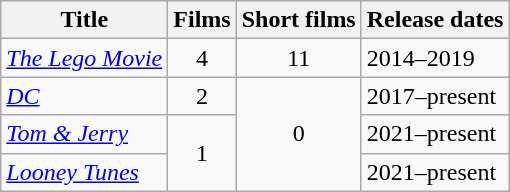<table class="wikitable sortable">
<tr>
<th>Title</th>
<th>Films</th>
<th>Short films</th>
<th>Release dates</th>
</tr>
<tr>
<td><em><a href='#'>The Lego Movie</a></em></td>
<td style="text-align:center;">4</td>
<td style="text-align:center;">11</td>
<td>2014–2019</td>
</tr>
<tr>
<td><em><a href='#'>DC</a></em></td>
<td style="text-align:center;">2</td>
<td rowspan="3" style="text-align:center;">0</td>
<td>2017–present</td>
</tr>
<tr>
<td><em><a href='#'>Tom & Jerry</a></em></td>
<td rowspan="2" style="text-align:center;">1</td>
<td>2021–present</td>
</tr>
<tr>
<td><em><a href='#'>Looney Tunes</a></em></td>
<td>2021–present</td>
</tr>
</table>
